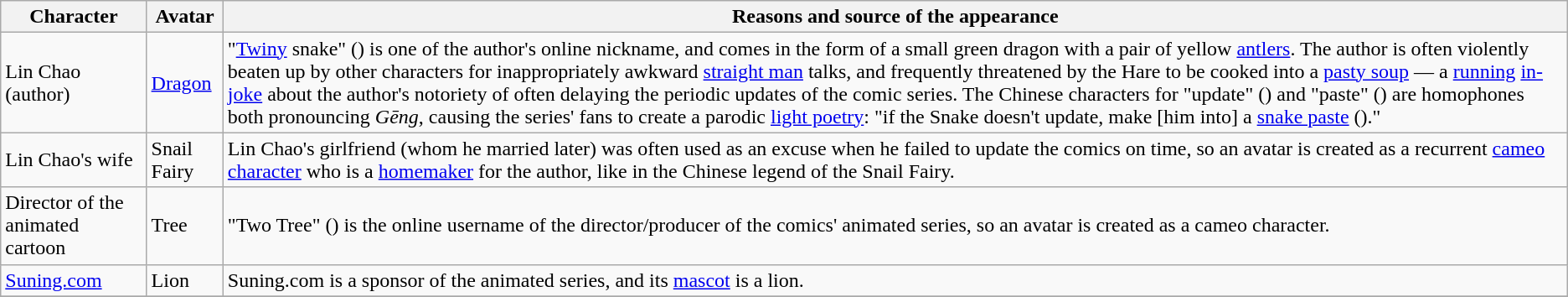<table class="wikitable">
<tr>
<th>Character</th>
<th>Avatar</th>
<th>Reasons and source of the appearance</th>
</tr>
<tr>
<td>Lin Chao (author)</td>
<td><a href='#'>Dragon</a></td>
<td>"<a href='#'>Twiny</a> snake" () is one of the author's online nickname, and comes in the form of a small green dragon with a pair of yellow <a href='#'>antlers</a>.  The author is often violently beaten up by other characters for inappropriately awkward <a href='#'>straight man</a> talks, and frequently threatened by the Hare to be cooked into a <a href='#'>pasty soup</a> — a <a href='#'>running</a> <a href='#'>in-joke</a> about the author's notoriety of often delaying the periodic updates of the comic series.  The Chinese characters for "update" () and "paste" () are homophones both pronouncing <em>Gēng</em>, causing the series' fans to create a parodic <a href='#'>light poetry</a>: "if the Snake doesn't update, make [him into] a <a href='#'>snake paste</a> ()."</td>
</tr>
<tr>
<td>Lin Chao's wife</td>
<td>Snail Fairy</td>
<td>Lin Chao's girlfriend (whom he married later) was often used as an excuse when he failed to update the comics on time, so an avatar is created as a recurrent <a href='#'>cameo character</a> who is a <a href='#'>homemaker</a> for the author, like in the Chinese legend of the Snail Fairy.</td>
</tr>
<tr>
<td>Director of the animated cartoon</td>
<td>Tree</td>
<td>"Two Tree" () is the online username of the director/producer of the comics' animated series, so an avatar is created as a cameo character.</td>
</tr>
<tr>
<td><a href='#'>Suning.com</a></td>
<td>Lion</td>
<td>Suning.com is a sponsor of the animated series, and its <a href='#'>mascot</a> is a lion.</td>
</tr>
<tr>
</tr>
</table>
